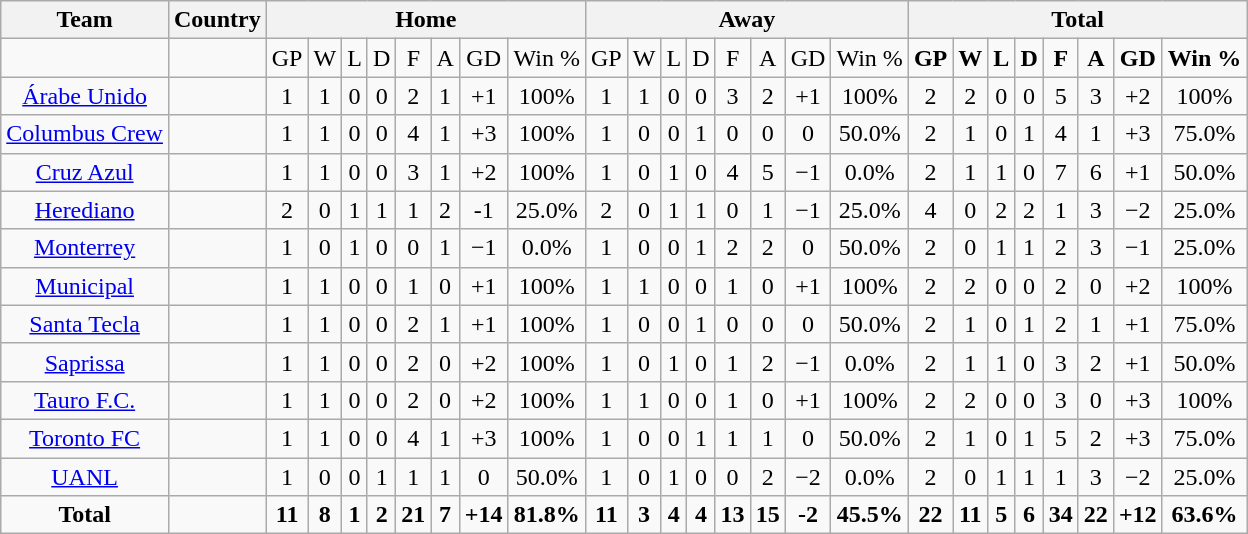<table class="wikitable" style="text-align: center;">
<tr>
<th>Team</th>
<th>Country</th>
<th colspan="8">Home</th>
<th colspan="8">Away</th>
<th colspan="8">Total</th>
</tr>
<tr>
<td></td>
<td></td>
<td>GP</td>
<td>W</td>
<td>L</td>
<td>D</td>
<td>F</td>
<td>A</td>
<td>GD</td>
<td>Win %</td>
<td>GP</td>
<td>W</td>
<td>L</td>
<td>D</td>
<td>F</td>
<td>A</td>
<td>GD</td>
<td>Win %</td>
<td><strong>GP</strong></td>
<td><strong>W</strong></td>
<td><strong>L</strong></td>
<td><strong>D</strong></td>
<td><strong>F</strong></td>
<td><strong>A</strong></td>
<td><strong>GD</strong></td>
<td><strong>Win %</strong></td>
</tr>
<tr>
<td><a href='#'>Árabe Unido</a></td>
<td></td>
<td>1</td>
<td>1</td>
<td>0</td>
<td>0</td>
<td>2</td>
<td>1</td>
<td>+1</td>
<td>100%</td>
<td>1</td>
<td>1</td>
<td>0</td>
<td>0</td>
<td>3</td>
<td>2</td>
<td>+1</td>
<td>100%</td>
<td>2</td>
<td>2</td>
<td>0</td>
<td>0</td>
<td>5</td>
<td>3</td>
<td>+2</td>
<td>100%</td>
</tr>
<tr>
<td><a href='#'>Columbus Crew</a></td>
<td></td>
<td>1</td>
<td>1</td>
<td>0</td>
<td>0</td>
<td>4</td>
<td>1</td>
<td>+3</td>
<td>100%</td>
<td>1</td>
<td>0</td>
<td>0</td>
<td>1</td>
<td>0</td>
<td>0</td>
<td>0</td>
<td>50.0%</td>
<td>2</td>
<td>1</td>
<td>0</td>
<td>1</td>
<td>4</td>
<td>1</td>
<td>+3</td>
<td>75.0%</td>
</tr>
<tr>
<td><a href='#'>Cruz Azul</a></td>
<td></td>
<td>1</td>
<td>1</td>
<td>0</td>
<td>0</td>
<td>3</td>
<td>1</td>
<td>+2</td>
<td>100%</td>
<td>1</td>
<td>0</td>
<td>1</td>
<td>0</td>
<td>4</td>
<td>5</td>
<td>−1</td>
<td>0.0%</td>
<td>2</td>
<td>1</td>
<td>1</td>
<td>0</td>
<td>7</td>
<td>6</td>
<td>+1</td>
<td>50.0%</td>
</tr>
<tr>
<td><a href='#'>Herediano</a></td>
<td></td>
<td>2</td>
<td>0</td>
<td>1</td>
<td>1</td>
<td>1</td>
<td>2</td>
<td>-1</td>
<td>25.0%</td>
<td>2</td>
<td>0</td>
<td>1</td>
<td>1</td>
<td>0</td>
<td>1</td>
<td>−1</td>
<td>25.0%</td>
<td>4</td>
<td>0</td>
<td>2</td>
<td>2</td>
<td>1</td>
<td>3</td>
<td>−2</td>
<td>25.0%</td>
</tr>
<tr>
<td><a href='#'>Monterrey</a></td>
<td></td>
<td>1</td>
<td>0</td>
<td>1</td>
<td>0</td>
<td>0</td>
<td>1</td>
<td>−1</td>
<td>0.0%</td>
<td>1</td>
<td>0</td>
<td>0</td>
<td>1</td>
<td>2</td>
<td>2</td>
<td>0</td>
<td>50.0%</td>
<td>2</td>
<td>0</td>
<td>1</td>
<td>1</td>
<td>2</td>
<td>3</td>
<td>−1</td>
<td>25.0%</td>
</tr>
<tr>
<td><a href='#'>Municipal</a></td>
<td></td>
<td>1</td>
<td>1</td>
<td>0</td>
<td>0</td>
<td>1</td>
<td>0</td>
<td>+1</td>
<td>100%</td>
<td>1</td>
<td>1</td>
<td>0</td>
<td>0</td>
<td>1</td>
<td>0</td>
<td>+1</td>
<td>100%</td>
<td>2</td>
<td>2</td>
<td>0</td>
<td>0</td>
<td>2</td>
<td>0</td>
<td>+2</td>
<td>100%</td>
</tr>
<tr>
<td><a href='#'>Santa Tecla</a></td>
<td></td>
<td>1</td>
<td>1</td>
<td>0</td>
<td>0</td>
<td>2</td>
<td>1</td>
<td>+1</td>
<td>100%</td>
<td>1</td>
<td>0</td>
<td>0</td>
<td>1</td>
<td>0</td>
<td>0</td>
<td>0</td>
<td>50.0%</td>
<td>2</td>
<td>1</td>
<td>0</td>
<td>1</td>
<td>2</td>
<td>1</td>
<td>+1</td>
<td>75.0%</td>
</tr>
<tr>
<td><a href='#'>Saprissa</a></td>
<td></td>
<td>1</td>
<td>1</td>
<td>0</td>
<td>0</td>
<td>2</td>
<td>0</td>
<td>+2</td>
<td>100%</td>
<td>1</td>
<td>0</td>
<td>1</td>
<td>0</td>
<td>1</td>
<td>2</td>
<td>−1</td>
<td>0.0%</td>
<td>2</td>
<td>1</td>
<td>1</td>
<td>0</td>
<td>3</td>
<td>2</td>
<td>+1</td>
<td>50.0%</td>
</tr>
<tr>
<td><a href='#'>Tauro F.C.</a></td>
<td></td>
<td>1</td>
<td>1</td>
<td>0</td>
<td>0</td>
<td>2</td>
<td>0</td>
<td>+2</td>
<td>100%</td>
<td>1</td>
<td>1</td>
<td>0</td>
<td>0</td>
<td>1</td>
<td>0</td>
<td>+1</td>
<td>100%</td>
<td>2</td>
<td>2</td>
<td>0</td>
<td>0</td>
<td>3</td>
<td>0</td>
<td>+3</td>
<td>100%</td>
</tr>
<tr>
<td><a href='#'>Toronto FC</a></td>
<td></td>
<td>1</td>
<td>1</td>
<td>0</td>
<td>0</td>
<td>4</td>
<td>1</td>
<td>+3</td>
<td>100%</td>
<td>1</td>
<td>0</td>
<td>0</td>
<td>1</td>
<td>1</td>
<td>1</td>
<td>0</td>
<td>50.0%</td>
<td>2</td>
<td>1</td>
<td>0</td>
<td>1</td>
<td>5</td>
<td>2</td>
<td>+3</td>
<td>75.0%</td>
</tr>
<tr>
<td><a href='#'>UANL</a></td>
<td></td>
<td>1</td>
<td>0</td>
<td>0</td>
<td>1</td>
<td>1</td>
<td>1</td>
<td>0</td>
<td>50.0%</td>
<td>1</td>
<td>0</td>
<td>1</td>
<td>0</td>
<td>0</td>
<td>2</td>
<td>−2</td>
<td>0.0%</td>
<td>2</td>
<td>0</td>
<td>1</td>
<td>1</td>
<td>1</td>
<td>3</td>
<td>−2</td>
<td>25.0%</td>
</tr>
<tr>
<td><strong>Total</strong></td>
<td></td>
<td><strong>11</strong></td>
<td><strong>8</strong></td>
<td><strong>1</strong></td>
<td><strong>2</strong></td>
<td><strong>21</strong></td>
<td><strong>7</strong></td>
<td><strong>+14</strong></td>
<td><strong>81.8%</strong></td>
<td><strong>11</strong></td>
<td><strong>3</strong></td>
<td><strong>4</strong></td>
<td><strong>4</strong></td>
<td><strong>13</strong></td>
<td><strong>15</strong></td>
<td><strong>-2</strong></td>
<td><strong>45.5%</strong></td>
<td><strong>22</strong></td>
<td><strong>11</strong></td>
<td><strong>5</strong></td>
<td><strong>6</strong></td>
<td><strong>34</strong></td>
<td><strong>22</strong></td>
<td><strong>+12</strong></td>
<td><strong>63.6%</strong></td>
</tr>
</table>
